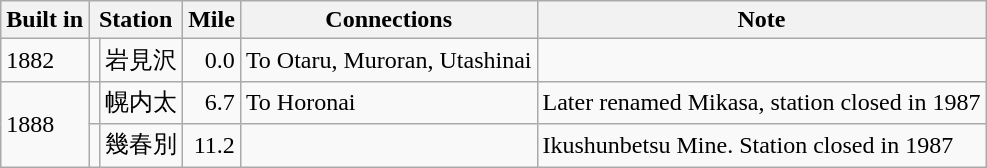<table class=wikitable>
<tr>
<th>Built in</th>
<th colspan=2>Station</th>
<th>Mile</th>
<th>Connections</th>
<th>Note</th>
</tr>
<tr>
<td rowspan=2>1882</td>
<td></td>
<td>岩見沢</td>
<td style="text-align:right">0.0</td>
<td>To Otaru, Muroran, Utashinai</td>
<td></td>
</tr>
<tr>
<td rowspan=2></td>
<td rowspan=2>幌内太</td>
<td rowspan=2 style="text-align:right">6.7</td>
<td rowspan=2>To Horonai</td>
<td rowspan=2>Later renamed Mikasa, station closed in 1987</td>
</tr>
<tr>
<td rowspan=2>1888</td>
</tr>
<tr>
<td></td>
<td>幾春別</td>
<td style="text-align:right">11.2</td>
<td></td>
<td>Ikushunbetsu Mine. Station closed in 1987</td>
</tr>
</table>
